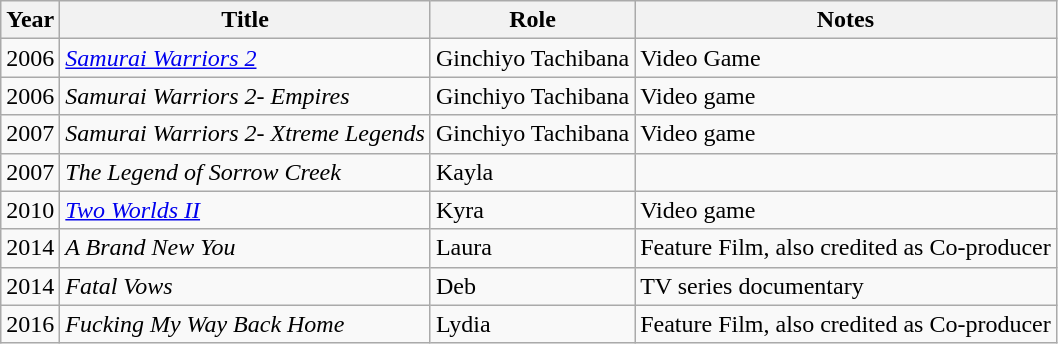<table class="wikitable sortable">
<tr>
<th>Year</th>
<th>Title</th>
<th>Role</th>
<th class="unsortable">Notes</th>
</tr>
<tr>
<td>2006</td>
<td><em><a href='#'>Samurai Warriors 2</a></em></td>
<td>Ginchiyo Tachibana<td>Video Game</td></td>
</tr>
<tr>
<td>2006</td>
<td><em>Samurai Warriors 2- Empires</em></td>
<td>Ginchiyo Tachibana</td>
<td>Video game</td>
</tr>
<tr>
<td>2007</td>
<td><em>Samurai Warriors 2- Xtreme Legends</em></td>
<td>Ginchiyo Tachibana</td>
<td>Video game</td>
</tr>
<tr>
<td>2007</td>
<td><em>The Legend of Sorrow Creek </em></td>
<td>Kayla</td>
<td></td>
</tr>
<tr>
<td>2010</td>
<td><em><a href='#'>Two Worlds II</a></em></td>
<td>Kyra</td>
<td>Video game</td>
</tr>
<tr>
<td>2014</td>
<td><em>A Brand New You </em></td>
<td>Laura</td>
<td>Feature Film, also credited as Co-producer</td>
</tr>
<tr>
<td>2014</td>
<td><em>Fatal Vows </em></td>
<td>Deb</td>
<td>TV series documentary</td>
</tr>
<tr>
<td>2016</td>
<td><em>Fucking My Way Back Home </em></td>
<td>Lydia</td>
<td>Feature Film, also credited as Co-producer</td>
</tr>
</table>
